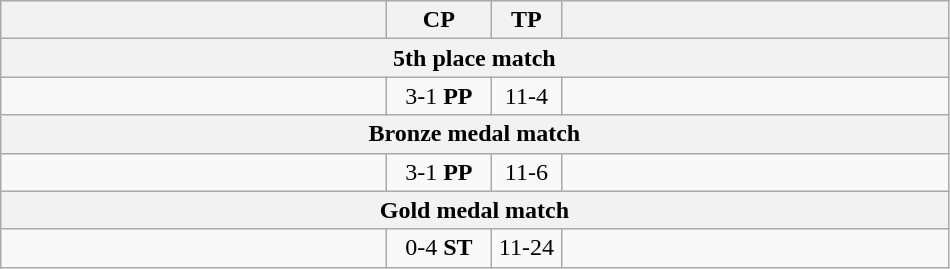<table class="wikitable" style="text-align: center;" |>
<tr>
<th width="250"></th>
<th width="62">CP</th>
<th width="40">TP</th>
<th width="250"></th>
</tr>
<tr>
<th colspan="5">5th place match</th>
</tr>
<tr>
<td style="text-align:left;"><strong></strong></td>
<td>3-1 <strong>PP</strong></td>
<td>11-4</td>
<td style="text-align:left;"></td>
</tr>
<tr>
<th colspan="5">Bronze medal match</th>
</tr>
<tr>
<td style="text-align:left;"><strong></strong></td>
<td>3-1 <strong>PP</strong></td>
<td>11-6</td>
<td style="text-align:left;"></td>
</tr>
<tr>
<th colspan="5">Gold medal match</th>
</tr>
<tr>
<td style="text-align:left;"></td>
<td>0-4 <strong>ST</strong></td>
<td>11-24</td>
<td style="text-align:left;"><strong></strong></td>
</tr>
</table>
